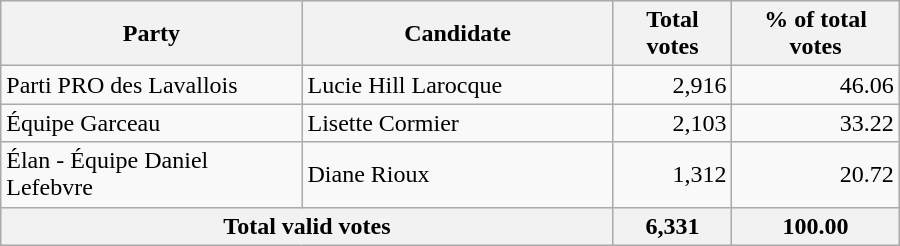<table style="width:600px;" class="wikitable">
<tr style="background-color:#E9E9E9">
<th colspan="2" style="width: 200px">Party</th>
<th colspan="1" style="width: 200px">Candidate</th>
<th align="right">Total votes</th>
<th align="right">% of total votes</th>
</tr>
<tr>
<td colspan="2" align="left">Parti PRO des Lavallois</td>
<td align="left">Lucie Hill Larocque</td>
<td align="right">2,916</td>
<td align="right">46.06</td>
</tr>
<tr>
<td colspan="2" align="left">Équipe Garceau</td>
<td align="left">Lisette Cormier</td>
<td align="right">2,103</td>
<td align="right">33.22</td>
</tr>
<tr>
<td colspan="2" align="left">Élan - Équipe Daniel Lefebvre</td>
<td align="left">Diane Rioux</td>
<td align="right">1,312</td>
<td align="right">20.72</td>
</tr>
<tr bgcolor="#EEEEEE">
<th colspan="3"  align="left">Total valid votes</th>
<th align="right">6,331</th>
<th align="right">100.00</th>
</tr>
</table>
